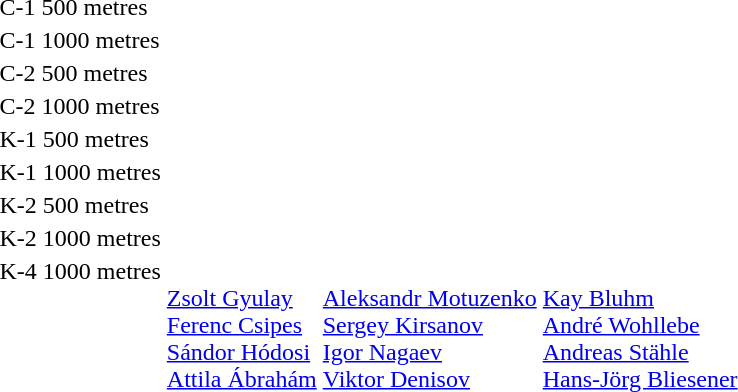<table>
<tr>
<td>C-1 500 metres<br></td>
<td></td>
<td></td>
<td></td>
</tr>
<tr>
<td>C-1 1000 metres<br></td>
<td></td>
<td></td>
<td></td>
</tr>
<tr valign="top">
<td>C-2 500 metres<br></td>
<td></td>
<td></td>
<td></td>
</tr>
<tr valign="top">
<td>C-2 1000 metres<br></td>
<td></td>
<td></td>
<td></td>
</tr>
<tr>
<td>K-1 500 metres<br></td>
<td></td>
<td></td>
<td></td>
</tr>
<tr>
<td>K-1 1000 metres<br></td>
<td></td>
<td></td>
<td></td>
</tr>
<tr valign="top">
<td>K-2 500 metres<br></td>
<td></td>
<td></td>
<td></td>
</tr>
<tr valign="top">
<td>K-2 1000 metres<br></td>
<td></td>
<td></td>
<td></td>
</tr>
<tr valign="top">
<td>K-4 1000 metres<br></td>
<td><br><a href='#'>Zsolt Gyulay</a><br><a href='#'>Ferenc Csipes</a><br><a href='#'>Sándor Hódosi</a><br><a href='#'>Attila Ábrahám</a></td>
<td><br><a href='#'>Aleksandr Motuzenko</a><br><a href='#'>Sergey Kirsanov</a><br><a href='#'>Igor Nagaev</a><br><a href='#'>Viktor Denisov</a></td>
<td><br><a href='#'>Kay Bluhm</a><br><a href='#'>André Wohllebe</a><br><a href='#'>Andreas Stähle</a><br><a href='#'>Hans-Jörg Bliesener</a></td>
</tr>
</table>
